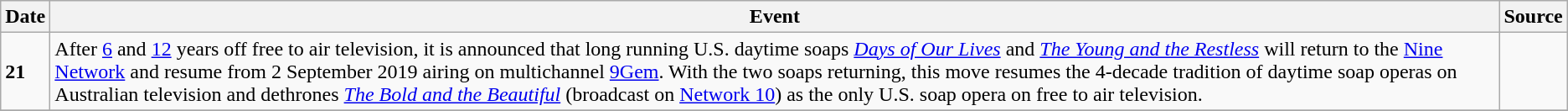<table class="wikitable">
<tr>
<th>Date</th>
<th>Event</th>
<th>Source</th>
</tr>
<tr>
<td><strong>21</strong></td>
<td>After <a href='#'>6</a> and <a href='#'>12</a> years off free to air television, it is announced that long running U.S. daytime soaps <em><a href='#'>Days of Our Lives</a></em> and <em><a href='#'>The Young and the Restless</a></em> will return to the <a href='#'>Nine Network</a> and resume from 2 September 2019 airing on multichannel <a href='#'>9Gem</a>. With the two soaps returning, this move resumes the 4-decade tradition of daytime soap operas on Australian television and dethrones <em><a href='#'>The Bold and the Beautiful</a></em> (broadcast on <a href='#'>Network 10</a>) as the only U.S. soap opera on free to air television.</td>
<td></td>
</tr>
<tr>
</tr>
</table>
